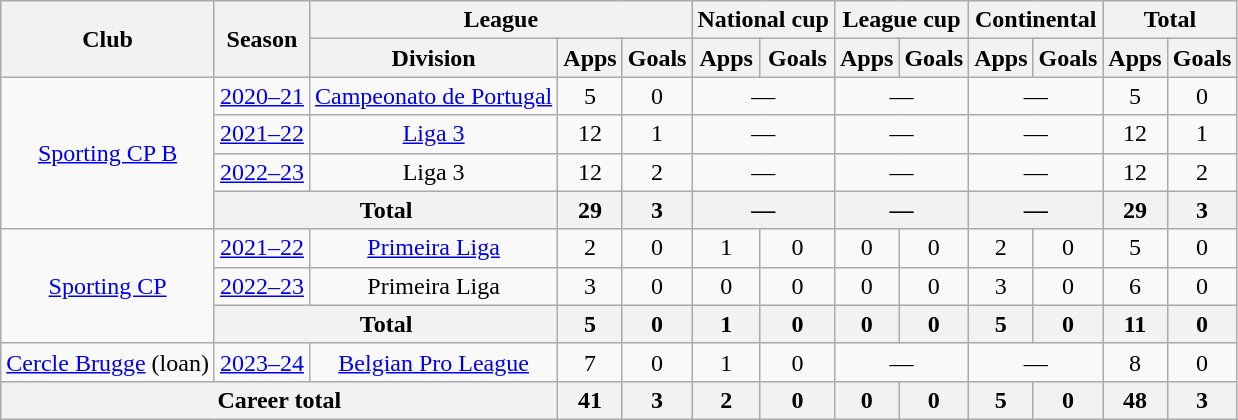<table class="wikitable" style="text-align:center">
<tr>
<th rowspan="2">Club</th>
<th rowspan="2">Season</th>
<th colspan="3">League</th>
<th colspan="2">National cup</th>
<th colspan="2">League cup</th>
<th colspan="2">Continental</th>
<th colspan="2">Total</th>
</tr>
<tr>
<th>Division</th>
<th>Apps</th>
<th>Goals</th>
<th>Apps</th>
<th>Goals</th>
<th>Apps</th>
<th>Goals</th>
<th>Apps</th>
<th>Goals</th>
<th>Apps</th>
<th>Goals</th>
</tr>
<tr>
<td rowspan="4"><a href='#'>Sporting CP B</a></td>
<td><a href='#'>2020–21</a></td>
<td><a href='#'>Campeonato de Portugal</a></td>
<td>5</td>
<td>0</td>
<td colspan="2">—</td>
<td colspan="2">—</td>
<td colspan="2">—</td>
<td>5</td>
<td>0</td>
</tr>
<tr>
<td><a href='#'>2021–22</a></td>
<td><a href='#'>Liga 3</a></td>
<td>12</td>
<td>1</td>
<td colspan="2">—</td>
<td colspan="2">—</td>
<td colspan="2">—</td>
<td>12</td>
<td>1</td>
</tr>
<tr>
<td><a href='#'>2022–23</a></td>
<td>Liga 3</td>
<td>12</td>
<td>2</td>
<td colspan="2">—</td>
<td colspan="2">—</td>
<td colspan="2">—</td>
<td>12</td>
<td>2</td>
</tr>
<tr>
<th colspan="2">Total</th>
<th>29</th>
<th>3</th>
<th colspan="2">—</th>
<th colspan="2">—</th>
<th colspan="2">—</th>
<th>29</th>
<th>3</th>
</tr>
<tr>
<td rowspan="3"><a href='#'>Sporting CP</a></td>
<td><a href='#'>2021–22</a></td>
<td><a href='#'>Primeira Liga</a></td>
<td>2</td>
<td>0</td>
<td>1</td>
<td>0</td>
<td>0</td>
<td>0</td>
<td>2</td>
<td>0</td>
<td>5</td>
<td>0</td>
</tr>
<tr>
<td><a href='#'>2022–23</a></td>
<td>Primeira Liga</td>
<td>3</td>
<td>0</td>
<td>0</td>
<td>0</td>
<td>0</td>
<td>0</td>
<td>3</td>
<td>0</td>
<td>6</td>
<td>0</td>
</tr>
<tr>
<th colspan="2">Total</th>
<th>5</th>
<th>0</th>
<th>1</th>
<th>0</th>
<th>0</th>
<th>0</th>
<th>5</th>
<th>0</th>
<th>11</th>
<th>0</th>
</tr>
<tr>
<td><a href='#'>Cercle Brugge</a> (loan)</td>
<td><a href='#'>2023–24</a></td>
<td><a href='#'>Belgian Pro League</a></td>
<td>7</td>
<td>0</td>
<td>1</td>
<td>0</td>
<td colspan="2">—</td>
<td colspan="2">—</td>
<td>8</td>
<td>0</td>
</tr>
<tr>
<th colspan="3">Career total</th>
<th>41</th>
<th>3</th>
<th>2</th>
<th>0</th>
<th>0</th>
<th>0</th>
<th>5</th>
<th>0</th>
<th>48</th>
<th>3</th>
</tr>
</table>
